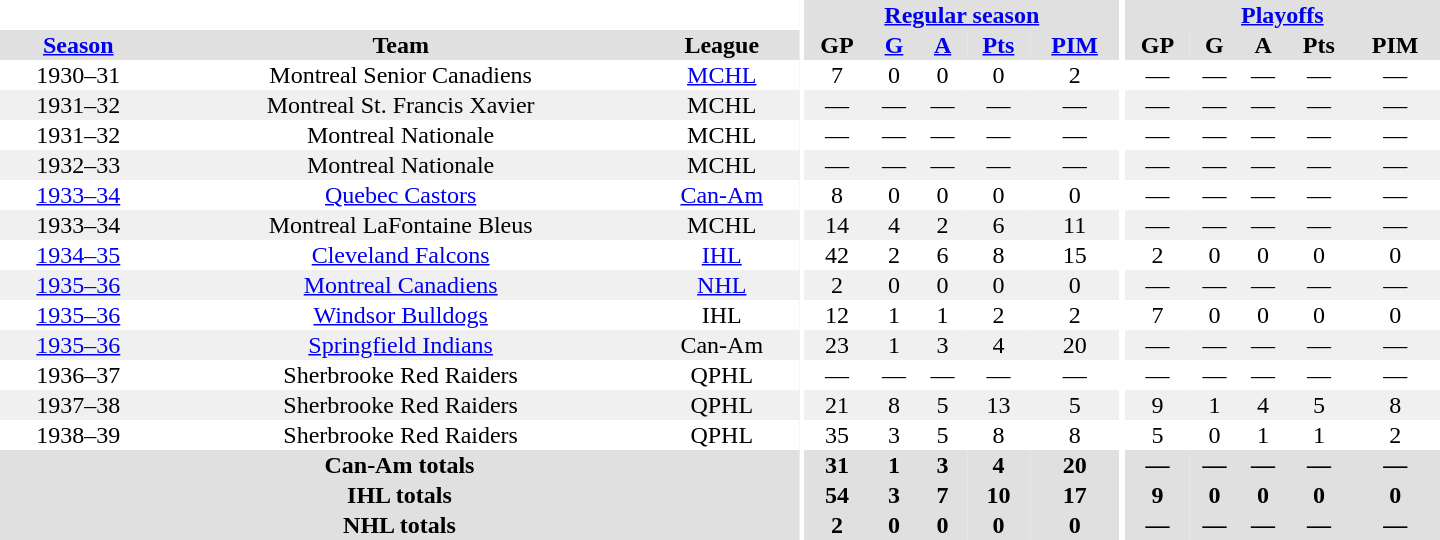<table border="0" cellpadding="1" cellspacing="0" style="text-align:center; width:60em">
<tr bgcolor="#e0e0e0">
<th colspan="3" bgcolor="#ffffff"></th>
<th rowspan="100" bgcolor="#ffffff"></th>
<th colspan="5"><a href='#'>Regular season</a></th>
<th rowspan="100" bgcolor="#ffffff"></th>
<th colspan="5"><a href='#'>Playoffs</a></th>
</tr>
<tr bgcolor="#e0e0e0">
<th><a href='#'>Season</a></th>
<th>Team</th>
<th>League</th>
<th>GP</th>
<th><a href='#'>G</a></th>
<th><a href='#'>A</a></th>
<th><a href='#'>Pts</a></th>
<th><a href='#'>PIM</a></th>
<th>GP</th>
<th>G</th>
<th>A</th>
<th>Pts</th>
<th>PIM</th>
</tr>
<tr>
<td>1930–31</td>
<td>Montreal Senior Canadiens</td>
<td><a href='#'>MCHL</a></td>
<td>7</td>
<td>0</td>
<td>0</td>
<td>0</td>
<td>2</td>
<td>—</td>
<td>—</td>
<td>—</td>
<td>—</td>
<td>—</td>
</tr>
<tr bgcolor="#f0f0f0">
<td>1931–32</td>
<td>Montreal St. Francis Xavier</td>
<td>MCHL</td>
<td>—</td>
<td>—</td>
<td>—</td>
<td>—</td>
<td>—</td>
<td>—</td>
<td>—</td>
<td>—</td>
<td>—</td>
<td>—</td>
</tr>
<tr>
<td>1931–32</td>
<td>Montreal Nationale</td>
<td>MCHL</td>
<td>—</td>
<td>—</td>
<td>—</td>
<td>—</td>
<td>—</td>
<td>—</td>
<td>—</td>
<td>—</td>
<td>—</td>
<td>—</td>
</tr>
<tr bgcolor="#f0f0f0">
<td>1932–33</td>
<td>Montreal Nationale</td>
<td>MCHL</td>
<td>—</td>
<td>—</td>
<td>—</td>
<td>—</td>
<td>—</td>
<td>—</td>
<td>—</td>
<td>—</td>
<td>—</td>
<td>—</td>
</tr>
<tr>
<td><a href='#'>1933–34</a></td>
<td><a href='#'>Quebec Castors</a></td>
<td><a href='#'>Can-Am</a></td>
<td>8</td>
<td>0</td>
<td>0</td>
<td>0</td>
<td>0</td>
<td>—</td>
<td>—</td>
<td>—</td>
<td>—</td>
<td>—</td>
</tr>
<tr bgcolor="#f0f0f0">
<td>1933–34</td>
<td>Montreal LaFontaine Bleus</td>
<td>MCHL</td>
<td>14</td>
<td>4</td>
<td>2</td>
<td>6</td>
<td>11</td>
<td>—</td>
<td>—</td>
<td>—</td>
<td>—</td>
<td>—</td>
</tr>
<tr>
<td><a href='#'>1934–35</a></td>
<td><a href='#'>Cleveland Falcons</a></td>
<td><a href='#'>IHL</a></td>
<td>42</td>
<td>2</td>
<td>6</td>
<td>8</td>
<td>15</td>
<td>2</td>
<td>0</td>
<td>0</td>
<td>0</td>
<td>0</td>
</tr>
<tr bgcolor="#f0f0f0">
<td><a href='#'>1935–36</a></td>
<td><a href='#'>Montreal Canadiens</a></td>
<td><a href='#'>NHL</a></td>
<td>2</td>
<td>0</td>
<td>0</td>
<td>0</td>
<td>0</td>
<td>—</td>
<td>—</td>
<td>—</td>
<td>—</td>
<td>—</td>
</tr>
<tr>
<td><a href='#'>1935–36</a></td>
<td><a href='#'>Windsor Bulldogs</a></td>
<td>IHL</td>
<td>12</td>
<td>1</td>
<td>1</td>
<td>2</td>
<td>2</td>
<td>7</td>
<td>0</td>
<td>0</td>
<td>0</td>
<td>0</td>
</tr>
<tr bgcolor="#f0f0f0">
<td><a href='#'>1935–36</a></td>
<td><a href='#'>Springfield Indians</a></td>
<td>Can-Am</td>
<td>23</td>
<td>1</td>
<td>3</td>
<td>4</td>
<td>20</td>
<td>—</td>
<td>—</td>
<td>—</td>
<td>—</td>
<td>—</td>
</tr>
<tr>
<td>1936–37</td>
<td>Sherbrooke Red Raiders</td>
<td>QPHL</td>
<td>—</td>
<td>—</td>
<td>—</td>
<td>—</td>
<td>—</td>
<td>—</td>
<td>—</td>
<td>—</td>
<td>—</td>
<td>—</td>
</tr>
<tr bgcolor="#f0f0f0">
<td>1937–38</td>
<td>Sherbrooke Red Raiders</td>
<td>QPHL</td>
<td>21</td>
<td>8</td>
<td>5</td>
<td>13</td>
<td>5</td>
<td>9</td>
<td>1</td>
<td>4</td>
<td>5</td>
<td>8</td>
</tr>
<tr>
<td>1938–39</td>
<td>Sherbrooke Red Raiders</td>
<td>QPHL</td>
<td>35</td>
<td>3</td>
<td>5</td>
<td>8</td>
<td>8</td>
<td>5</td>
<td>0</td>
<td>1</td>
<td>1</td>
<td>2</td>
</tr>
<tr bgcolor="#e0e0e0">
<th colspan="3">Can-Am totals</th>
<th>31</th>
<th>1</th>
<th>3</th>
<th>4</th>
<th>20</th>
<th>—</th>
<th>—</th>
<th>—</th>
<th>—</th>
<th>—</th>
</tr>
<tr bgcolor="#e0e0e0">
<th colspan="3">IHL totals</th>
<th>54</th>
<th>3</th>
<th>7</th>
<th>10</th>
<th>17</th>
<th>9</th>
<th>0</th>
<th>0</th>
<th>0</th>
<th>0</th>
</tr>
<tr bgcolor="#e0e0e0">
<th colspan="3">NHL totals</th>
<th>2</th>
<th>0</th>
<th>0</th>
<th>0</th>
<th>0</th>
<th>—</th>
<th>—</th>
<th>—</th>
<th>—</th>
<th>—</th>
</tr>
</table>
